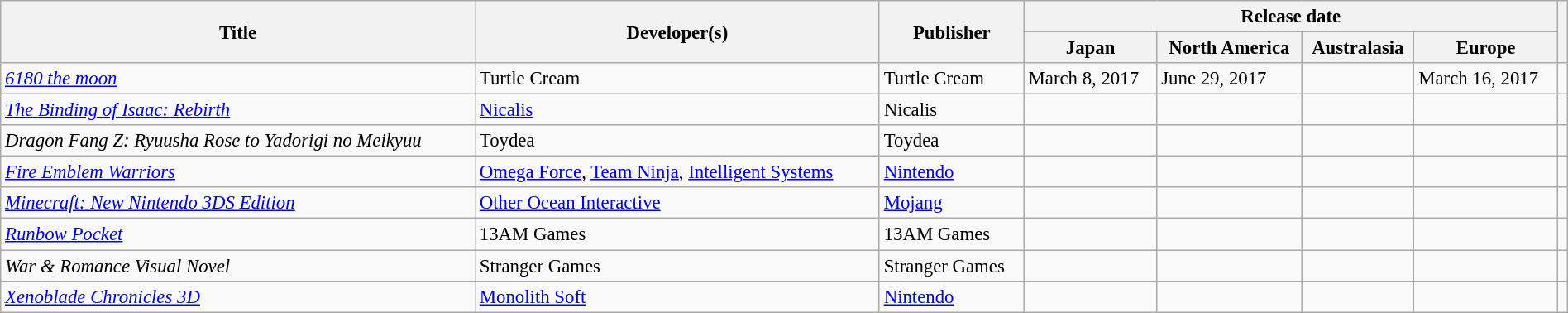<table class="wikitable collapsible plainrowheaders sortable" style="width:100%; font-size:95%;" id="softwarelist">
<tr>
<th rowspan="2">Title</th>
<th rowspan="2">Developer(s)</th>
<th rowspan="2">Publisher</th>
<th colspan="4">Release date</th>
<th rowspan="2" class="unsortable"></th>
</tr>
<tr>
<th>Japan</th>
<th>North America</th>
<th>Australasia</th>
<th>Europe</th>
</tr>
<tr>
<td><em><a href='#'>6180 the moon</a></em></td>
<td>Turtle Cream</td>
<td>Turtle Cream</td>
<td>March 8, 2017</td>
<td>June 29, 2017</td>
<td></td>
<td>March 16, 2017</td>
<td></td>
</tr>
<tr>
<td><em><a href='#'>The Binding of Isaac: Rebirth</a></em></td>
<td><a href='#'>Nicalis</a></td>
<td>Nicalis</td>
<td></td>
<td></td>
<td></td>
<td></td>
<td></td>
</tr>
<tr>
<td><em>Dragon Fang Z: Ryuusha Rose to Yadorigi no Meikyuu</em></td>
<td>Toydea</td>
<td>Toydea</td>
<td></td>
<td></td>
<td></td>
<td></td>
<td align="center"></td>
</tr>
<tr>
<td><em><a href='#'>Fire Emblem Warriors</a></em></td>
<td><a href='#'>Omega Force</a>, <a href='#'>Team Ninja</a>, <a href='#'>Intelligent Systems</a></td>
<td><a href='#'>Nintendo</a></td>
<td></td>
<td></td>
<td></td>
<td></td>
<td></td>
</tr>
<tr>
<td><em><a href='#'>Minecraft: New Nintendo 3DS Edition</a></em></td>
<td><a href='#'>Other Ocean Interactive</a></td>
<td><a href='#'>Mojang</a></td>
<td></td>
<td></td>
<td></td>
<td></td>
<td></td>
</tr>
<tr>
<td><em><a href='#'>Runbow Pocket</a></em></td>
<td>13AM Games</td>
<td>13AM Games</td>
<td></td>
<td></td>
<td></td>
<td></td>
<td></td>
</tr>
<tr>
<td><em>War & Romance Visual Novel</em></td>
<td>Stranger Games</td>
<td>Stranger Games</td>
<td></td>
<td></td>
<td></td>
<td></td>
<td align="center"></td>
</tr>
<tr>
<td><em><a href='#'>Xenoblade Chronicles 3D</a></em></td>
<td><a href='#'>Monolith Soft</a></td>
<td><a href='#'>Nintendo</a></td>
<td></td>
<td></td>
<td></td>
<td></td>
<td></td>
</tr>
</table>
